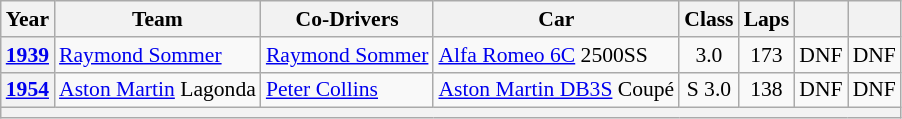<table class="wikitable" style="text-align:center; font-size:90%">
<tr>
<th>Year</th>
<th>Team</th>
<th>Co-Drivers</th>
<th>Car</th>
<th>Class</th>
<th>Laps</th>
<th></th>
<th></th>
</tr>
<tr>
<th><a href='#'>1939</a></th>
<td align="left"> <a href='#'>Raymond Sommer</a></td>
<td align="left"> <a href='#'>Raymond Sommer</a></td>
<td align="left"><a href='#'>Alfa Romeo 6C</a> 2500SS</td>
<td>3.0</td>
<td>173</td>
<td>DNF</td>
<td>DNF</td>
</tr>
<tr>
<th><a href='#'>1954</a></th>
<td align="left"> <a href='#'>Aston Martin</a> Lagonda</td>
<td align="left"> <a href='#'>Peter Collins</a></td>
<td align="left"><a href='#'>Aston Martin DB3S</a> Coupé</td>
<td>S 3.0</td>
<td>138</td>
<td>DNF</td>
<td>DNF</td>
</tr>
<tr>
<th colspan="8"></th>
</tr>
</table>
